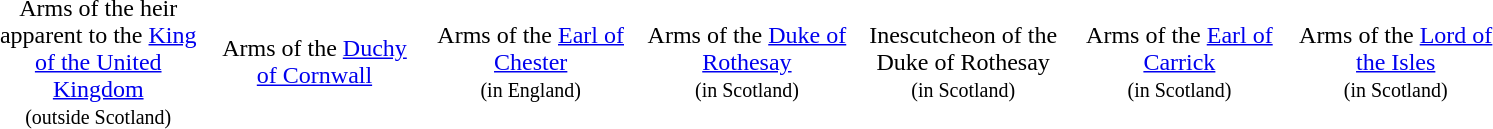<table border="0" align="center" width="80%">
<tr>
<th width=14%></th>
<th width=14%></th>
<th width=14%></th>
<th width=14%></th>
<th width=14%></th>
<th width=14%></th>
<th width=14%></th>
</tr>
<tr>
<td style="text-align: center;">Arms of the heir apparent to the <a href='#'>King of the United Kingdom</a><br><small>(outside Scotland)</small></td>
<td style="text-align: center;">Arms of the <a href='#'>Duchy of Cornwall</a></td>
<td style="text-align: center;">Arms of the <a href='#'>Earl of Chester</a><br><small>(in England)</small></td>
<td style="text-align: center;">Arms of the <a href='#'>Duke of Rothesay</a><br><small>(in Scotland)</small></td>
<td style="text-align: center;">Inescutcheon of the Duke of Rothesay<br><small>(in Scotland)</small></td>
<td style="text-align: center;">Arms of the <a href='#'>Earl of Carrick</a><br><small>(in Scotland)</small></td>
<td style="text-align: center;">Arms of the <a href='#'>Lord of the Isles</a><br><small>(in Scotland)</small></td>
</tr>
</table>
